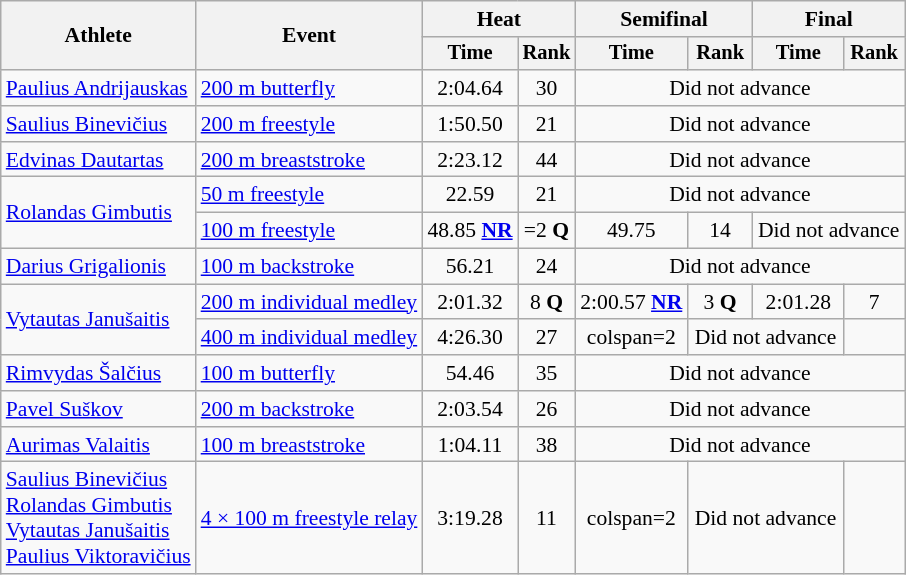<table class=wikitable style="font-size:90%">
<tr>
<th rowspan="2">Athlete</th>
<th rowspan="2">Event</th>
<th colspan="2">Heat</th>
<th colspan="2">Semifinal</th>
<th colspan="2">Final</th>
</tr>
<tr style="font-size:95%">
<th>Time</th>
<th>Rank</th>
<th>Time</th>
<th>Rank</th>
<th>Time</th>
<th>Rank</th>
</tr>
<tr align=center>
<td align=left><a href='#'>Paulius Andrijauskas</a></td>
<td align=left><a href='#'>200 m butterfly</a></td>
<td>2:04.64</td>
<td>30</td>
<td colspan=4>Did not advance</td>
</tr>
<tr align=center>
<td align=left><a href='#'>Saulius Binevičius</a></td>
<td align=left><a href='#'>200 m freestyle</a></td>
<td>1:50.50</td>
<td>21</td>
<td colspan=4>Did not advance</td>
</tr>
<tr align=center>
<td align=left><a href='#'>Edvinas Dautartas</a></td>
<td align=left><a href='#'>200 m breaststroke</a></td>
<td>2:23.12</td>
<td>44</td>
<td colspan=4>Did not advance</td>
</tr>
<tr align=center>
<td align=left rowspan=2><a href='#'>Rolandas Gimbutis</a></td>
<td align=left><a href='#'>50 m freestyle</a></td>
<td>22.59</td>
<td>21</td>
<td colspan=4>Did not advance</td>
</tr>
<tr align=center>
<td align=left><a href='#'>100 m freestyle</a></td>
<td>48.85 <strong><a href='#'>NR</a></strong></td>
<td>=2 <strong>Q</strong></td>
<td>49.75</td>
<td>14</td>
<td colspan=2>Did not advance</td>
</tr>
<tr align=center>
<td align=left><a href='#'>Darius Grigalionis</a></td>
<td align=left><a href='#'>100 m backstroke</a></td>
<td>56.21</td>
<td>24</td>
<td colspan=4>Did not advance</td>
</tr>
<tr align=center>
<td align=left rowspan=2><a href='#'>Vytautas Janušaitis</a></td>
<td align=left><a href='#'>200 m individual medley</a></td>
<td>2:01.32</td>
<td>8 <strong>Q</strong></td>
<td>2:00.57 <strong><a href='#'>NR</a></strong></td>
<td>3 <strong>Q</strong></td>
<td>2:01.28</td>
<td>7</td>
</tr>
<tr align=center>
<td align=left><a href='#'>400 m individual medley</a></td>
<td>4:26.30</td>
<td>27</td>
<td>colspan=2 </td>
<td colspan=2>Did not advance</td>
</tr>
<tr align=center>
<td align=left><a href='#'>Rimvydas Šalčius</a></td>
<td align=left><a href='#'>100 m butterfly</a></td>
<td>54.46</td>
<td>35</td>
<td colspan=4>Did not advance</td>
</tr>
<tr align=center>
<td align=left><a href='#'>Pavel Suškov</a></td>
<td align=left><a href='#'>200 m backstroke</a></td>
<td>2:03.54</td>
<td>26</td>
<td colspan=4>Did not advance</td>
</tr>
<tr align=center>
<td align=left><a href='#'>Aurimas Valaitis</a></td>
<td align=left><a href='#'>100 m breaststroke</a></td>
<td>1:04.11</td>
<td>38</td>
<td colspan=4>Did not advance</td>
</tr>
<tr align=center>
<td align=left><a href='#'>Saulius Binevičius</a><br><a href='#'>Rolandas Gimbutis</a><br><a href='#'>Vytautas Janušaitis</a><br><a href='#'>Paulius Viktoravičius</a></td>
<td align=left><a href='#'>4 × 100 m freestyle relay</a></td>
<td>3:19.28</td>
<td>11</td>
<td>colspan=2 </td>
<td colspan=2>Did not advance</td>
</tr>
</table>
